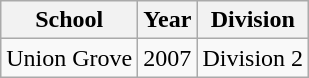<table class="wikitable">
<tr>
<th>School</th>
<th>Year</th>
<th>Division</th>
</tr>
<tr>
<td>Union Grove</td>
<td>2007</td>
<td>Division 2</td>
</tr>
</table>
